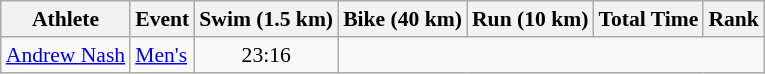<table class="wikitable" style="font-size:90%">
<tr>
<th>Athlete</th>
<th>Event</th>
<th>Swim (1.5 km)</th>
<th>Bike (40 km)</th>
<th>Run (10 km)</th>
<th>Total Time</th>
<th>Rank</th>
</tr>
<tr align=center>
<td align=left><a href='#'>Andrew Nash</a></td>
<td align=left rowspan=3><a href='#'>Men's</a></td>
<td>23:16</td>
<td colspan=4></td>
</tr>
</table>
